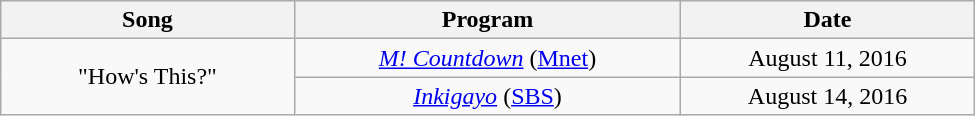<table class="wikitable" style="text-align:center; width:650px;">
<tr>
<th style="width:150px;">Song</th>
<th style="width:200px;">Program</th>
<th style="width:150px;">Date</th>
</tr>
<tr>
<td rowspan="2">"How's This?"</td>
<td><em><a href='#'>M! Countdown</a></em> (<a href='#'>Mnet</a>)</td>
<td>August 11, 2016</td>
</tr>
<tr>
<td><em><a href='#'>Inkigayo</a></em> (<a href='#'>SBS</a>)</td>
<td>August 14, 2016</td>
</tr>
</table>
